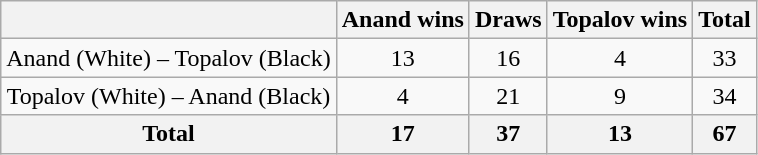<table class="wikitable">
<tr>
<th></th>
<th>Anand wins</th>
<th>Draws</th>
<th>Topalov wins</th>
<th>Total</th>
</tr>
<tr align=center>
<td>Anand (White) – Topalov (Black)</td>
<td>13</td>
<td>16</td>
<td>4</td>
<td>33</td>
</tr>
<tr align=center>
<td>Topalov (White) – Anand (Black)</td>
<td>4</td>
<td>21</td>
<td>9</td>
<td>34</td>
</tr>
<tr>
<th>Total</th>
<th>17</th>
<th>37</th>
<th>13</th>
<th>67</th>
</tr>
</table>
